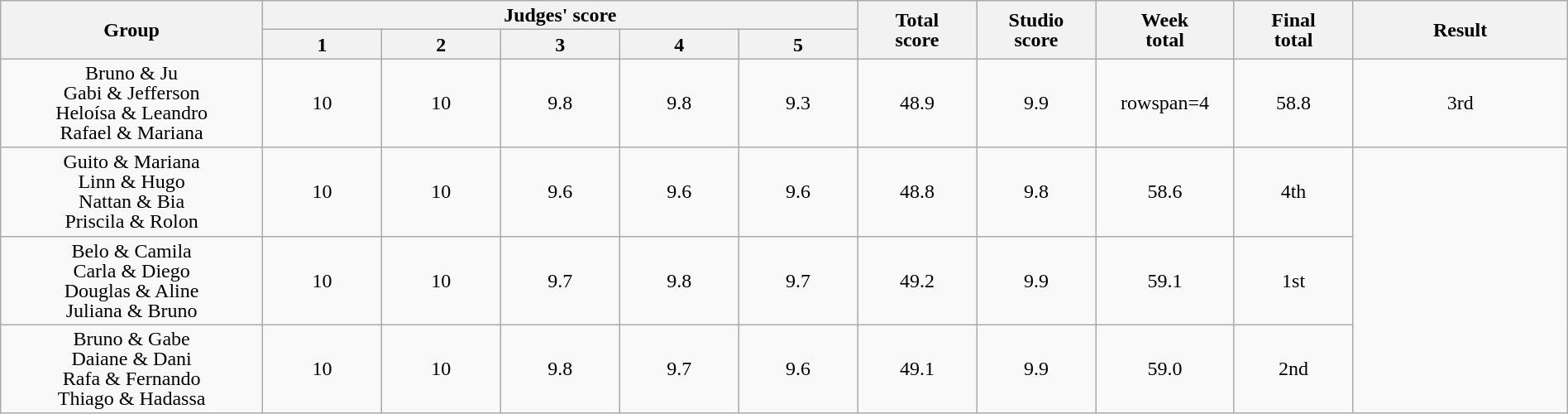<table class="wikitable" style="font-size:100%; line-height:16px; text-align:center" width="100%">
<tr>
<th rowspan=2 width="11.00%">Group</th>
<th colspan=5 width="25.00%">Judges' score</th>
<th rowspan=2 width="05.00%">Total<br>score</th>
<th rowspan=2 width="05.00%">Studio<br>score</th>
<th rowspan=2 width="05.00%">Week<br>total</th>
<th rowspan=2 width="05.00%">Final<br>total</th>
<th rowspan=2 width="09.00%">Result</th>
</tr>
<tr>
<th width="05%">1</th>
<th width="05%">2</th>
<th width="05%">3</th>
<th width="05%">4</th>
<th width="05%">5</th>
</tr>
<tr>
<td>Bruno & Ju<br>Gabi & Jefferson<br>Heloísa & Leandro<br>Rafael & Mariana</td>
<td>10</td>
<td>10</td>
<td>9.8</td>
<td>9.8</td>
<td>9.3</td>
<td>48.9</td>
<td>9.9</td>
<td>rowspan=4 </td>
<td>58.8</td>
<td>3rd</td>
</tr>
<tr>
<td>Guito & Mariana<br>Linn & Hugo<br>Nattan & Bia<br>Priscila & Rolon</td>
<td>10</td>
<td>10</td>
<td>9.6</td>
<td>9.6</td>
<td>9.6</td>
<td>48.8</td>
<td>9.8</td>
<td>58.6</td>
<td>4th</td>
</tr>
<tr>
<td>Belo & Camila<br>Carla & Diego<br>Douglas & Aline<br>Juliana & Bruno</td>
<td>10</td>
<td>10</td>
<td>9.7</td>
<td>9.8</td>
<td>9.7</td>
<td>49.2</td>
<td>9.9</td>
<td>59.1</td>
<td>1st</td>
</tr>
<tr>
<td>Bruno & Gabe<br>Daiane & Dani<br>Rafa & Fernando<br>Thiago & Hadassa</td>
<td>10</td>
<td>10</td>
<td>9.8</td>
<td>9.7</td>
<td>9.6</td>
<td>49.1</td>
<td>9.9</td>
<td>59.0</td>
<td>2nd</td>
</tr>
</table>
